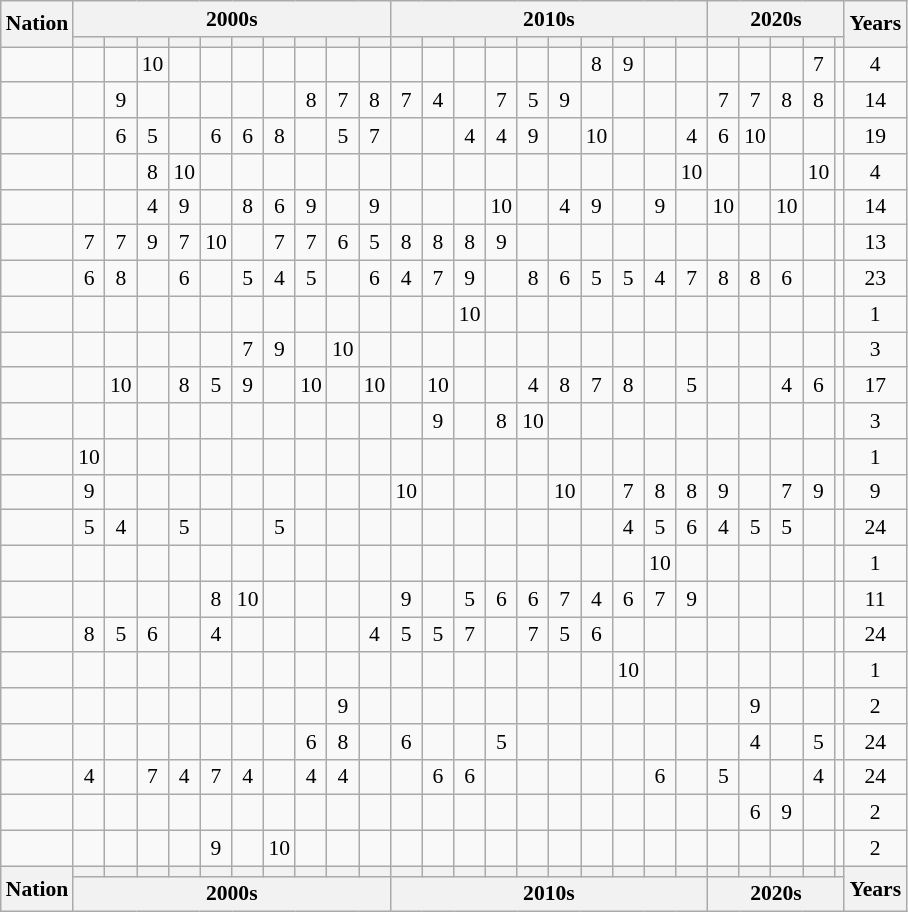<table class="wikitable" style="text-align:center; font-size:90%;">
<tr>
<th rowspan=2>Nation</th>
<th colspan="10">2000s</th>
<th colspan="10">2010s</th>
<th colspan=5>2020s</th>
<th rowspan=2>Years</th>
</tr>
<tr>
<th></th>
<th></th>
<th></th>
<th></th>
<th></th>
<th></th>
<th></th>
<th></th>
<th></th>
<th></th>
<th></th>
<th></th>
<th></th>
<th></th>
<th></th>
<th></th>
<th></th>
<th></th>
<th></th>
<th></th>
<th></th>
<th></th>
<th></th>
<th></th>
<th></th>
</tr>
<tr>
<td align=left></td>
<td></td>
<td></td>
<td>10</td>
<td></td>
<td></td>
<td></td>
<td></td>
<td></td>
<td></td>
<td></td>
<td></td>
<td></td>
<td></td>
<td></td>
<td></td>
<td></td>
<td>8</td>
<td>9</td>
<td></td>
<td></td>
<td></td>
<td></td>
<td></td>
<td>7</td>
<td></td>
<td>4</td>
</tr>
<tr>
<td align="left"></td>
<td></td>
<td>9</td>
<td></td>
<td></td>
<td></td>
<td></td>
<td></td>
<td>8</td>
<td>7</td>
<td>8</td>
<td>7</td>
<td>4</td>
<td></td>
<td>7</td>
<td>5</td>
<td>9</td>
<td></td>
<td></td>
<td></td>
<td></td>
<td>7</td>
<td>7</td>
<td>8</td>
<td>8</td>
<td></td>
<td>14</td>
</tr>
<tr>
<td align="left"></td>
<td></td>
<td>6</td>
<td>5</td>
<td></td>
<td>6</td>
<td>6</td>
<td>8</td>
<td></td>
<td>5</td>
<td>7</td>
<td></td>
<td></td>
<td>4</td>
<td>4</td>
<td>9</td>
<td></td>
<td>10</td>
<td></td>
<td></td>
<td>4</td>
<td>6</td>
<td>10</td>
<td></td>
<td></td>
<td></td>
<td>19</td>
</tr>
<tr>
<td align="left"></td>
<td></td>
<td></td>
<td>8</td>
<td>10</td>
<td></td>
<td></td>
<td></td>
<td></td>
<td></td>
<td></td>
<td></td>
<td></td>
<td></td>
<td></td>
<td></td>
<td></td>
<td></td>
<td></td>
<td></td>
<td>10</td>
<td></td>
<td></td>
<td></td>
<td>10</td>
<td></td>
<td>4</td>
</tr>
<tr>
<td align="left"></td>
<td></td>
<td></td>
<td>4</td>
<td>9</td>
<td></td>
<td>8</td>
<td>6</td>
<td>9</td>
<td></td>
<td>9</td>
<td></td>
<td></td>
<td></td>
<td>10</td>
<td></td>
<td>4</td>
<td>9</td>
<td></td>
<td>9</td>
<td></td>
<td>10</td>
<td></td>
<td>10</td>
<td></td>
<td></td>
<td>14</td>
</tr>
<tr>
<td align="left"></td>
<td>7</td>
<td>7</td>
<td>9</td>
<td>7</td>
<td>10</td>
<td></td>
<td>7</td>
<td>7</td>
<td>6</td>
<td>5</td>
<td>8</td>
<td>8</td>
<td>8</td>
<td>9</td>
<td></td>
<td></td>
<td></td>
<td></td>
<td></td>
<td></td>
<td></td>
<td></td>
<td></td>
<td></td>
<td></td>
<td>13</td>
</tr>
<tr>
<td align="left"></td>
<td>6</td>
<td>8</td>
<td></td>
<td>6</td>
<td></td>
<td>5</td>
<td>4</td>
<td>5</td>
<td></td>
<td>6</td>
<td>4</td>
<td>7</td>
<td>9</td>
<td></td>
<td>8</td>
<td>6</td>
<td>5</td>
<td>5</td>
<td>4</td>
<td>7</td>
<td>8</td>
<td>8</td>
<td>6</td>
<td></td>
<td></td>
<td>23</td>
</tr>
<tr>
<td align=left></td>
<td></td>
<td></td>
<td></td>
<td></td>
<td></td>
<td></td>
<td></td>
<td></td>
<td></td>
<td></td>
<td></td>
<td></td>
<td>10</td>
<td></td>
<td></td>
<td></td>
<td></td>
<td></td>
<td></td>
<td></td>
<td></td>
<td></td>
<td></td>
<td></td>
<td></td>
<td>1</td>
</tr>
<tr>
<td align=left></td>
<td></td>
<td></td>
<td></td>
<td></td>
<td></td>
<td>7</td>
<td>9</td>
<td></td>
<td>10</td>
<td></td>
<td></td>
<td></td>
<td></td>
<td></td>
<td></td>
<td></td>
<td></td>
<td></td>
<td></td>
<td></td>
<td></td>
<td></td>
<td></td>
<td></td>
<td></td>
<td>3</td>
</tr>
<tr>
<td align=left></td>
<td></td>
<td>10</td>
<td></td>
<td>8</td>
<td>5</td>
<td>9</td>
<td></td>
<td>10</td>
<td></td>
<td>10</td>
<td></td>
<td>10</td>
<td></td>
<td></td>
<td>4</td>
<td>8</td>
<td>7</td>
<td>8</td>
<td></td>
<td>5</td>
<td></td>
<td></td>
<td>4</td>
<td>6</td>
<td></td>
<td>17</td>
</tr>
<tr>
<td align=left></td>
<td></td>
<td></td>
<td></td>
<td></td>
<td></td>
<td></td>
<td></td>
<td></td>
<td></td>
<td></td>
<td></td>
<td>9</td>
<td></td>
<td>8</td>
<td>10</td>
<td></td>
<td></td>
<td></td>
<td></td>
<td></td>
<td></td>
<td></td>
<td></td>
<td></td>
<td></td>
<td>3</td>
</tr>
<tr>
<td align=left></td>
<td>10</td>
<td></td>
<td></td>
<td></td>
<td></td>
<td></td>
<td></td>
<td></td>
<td></td>
<td></td>
<td></td>
<td></td>
<td></td>
<td></td>
<td></td>
<td></td>
<td></td>
<td></td>
<td></td>
<td></td>
<td></td>
<td></td>
<td></td>
<td></td>
<td></td>
<td>1</td>
</tr>
<tr>
<td align=left></td>
<td>9</td>
<td></td>
<td></td>
<td></td>
<td></td>
<td></td>
<td></td>
<td></td>
<td></td>
<td></td>
<td>10</td>
<td></td>
<td></td>
<td></td>
<td></td>
<td>10</td>
<td></td>
<td>7</td>
<td>8</td>
<td>8</td>
<td>9</td>
<td></td>
<td>7</td>
<td>9</td>
<td></td>
<td>9</td>
</tr>
<tr>
<td align=left></td>
<td>5</td>
<td>4</td>
<td></td>
<td>5</td>
<td></td>
<td></td>
<td>5</td>
<td></td>
<td></td>
<td></td>
<td></td>
<td></td>
<td></td>
<td></td>
<td></td>
<td></td>
<td></td>
<td>4</td>
<td>5</td>
<td>6</td>
<td>4</td>
<td>5</td>
<td>5</td>
<td></td>
<td></td>
<td>24</td>
</tr>
<tr>
<td align=left></td>
<td></td>
<td></td>
<td></td>
<td></td>
<td></td>
<td></td>
<td></td>
<td></td>
<td></td>
<td></td>
<td></td>
<td></td>
<td></td>
<td></td>
<td></td>
<td></td>
<td></td>
<td></td>
<td>10</td>
<td></td>
<td></td>
<td></td>
<td></td>
<td></td>
<td></td>
<td>1</td>
</tr>
<tr>
<td align=left></td>
<td></td>
<td></td>
<td></td>
<td></td>
<td>8</td>
<td>10</td>
<td></td>
<td></td>
<td></td>
<td></td>
<td>9</td>
<td></td>
<td>5</td>
<td>6</td>
<td>6</td>
<td>7</td>
<td>4</td>
<td>6</td>
<td>7</td>
<td>9</td>
<td></td>
<td></td>
<td></td>
<td></td>
<td></td>
<td>11</td>
</tr>
<tr>
<td align=left></td>
<td>8</td>
<td>5</td>
<td>6</td>
<td></td>
<td>4</td>
<td></td>
<td></td>
<td></td>
<td></td>
<td>4</td>
<td>5</td>
<td>5</td>
<td>7</td>
<td></td>
<td>7</td>
<td>5</td>
<td>6</td>
<td></td>
<td></td>
<td></td>
<td></td>
<td></td>
<td></td>
<td></td>
<td></td>
<td>24</td>
</tr>
<tr>
<td align=left></td>
<td></td>
<td></td>
<td></td>
<td></td>
<td></td>
<td></td>
<td></td>
<td></td>
<td></td>
<td></td>
<td></td>
<td></td>
<td></td>
<td></td>
<td></td>
<td></td>
<td></td>
<td>10</td>
<td></td>
<td></td>
<td></td>
<td></td>
<td></td>
<td></td>
<td></td>
<td>1</td>
</tr>
<tr>
<td align=left></td>
<td></td>
<td></td>
<td></td>
<td></td>
<td></td>
<td></td>
<td></td>
<td></td>
<td>9</td>
<td></td>
<td></td>
<td></td>
<td></td>
<td></td>
<td></td>
<td></td>
<td></td>
<td></td>
<td></td>
<td></td>
<td></td>
<td>9</td>
<td></td>
<td></td>
<td></td>
<td>2</td>
</tr>
<tr>
<td align=left></td>
<td></td>
<td></td>
<td></td>
<td></td>
<td></td>
<td></td>
<td></td>
<td>6</td>
<td>8</td>
<td></td>
<td>6</td>
<td></td>
<td></td>
<td>5</td>
<td></td>
<td></td>
<td></td>
<td></td>
<td></td>
<td></td>
<td></td>
<td>4</td>
<td></td>
<td>5</td>
<td></td>
<td>24</td>
</tr>
<tr>
<td align=left></td>
<td>4</td>
<td></td>
<td>7</td>
<td>4</td>
<td>7</td>
<td>4</td>
<td></td>
<td>4</td>
<td>4</td>
<td></td>
<td></td>
<td>6</td>
<td>6</td>
<td></td>
<td></td>
<td></td>
<td></td>
<td></td>
<td>6</td>
<td></td>
<td>5</td>
<td></td>
<td></td>
<td>4</td>
<td></td>
<td>24</td>
</tr>
<tr>
<td align=left></td>
<td></td>
<td></td>
<td></td>
<td></td>
<td></td>
<td></td>
<td></td>
<td></td>
<td></td>
<td></td>
<td></td>
<td></td>
<td></td>
<td></td>
<td></td>
<td></td>
<td></td>
<td></td>
<td></td>
<td></td>
<td></td>
<td>6</td>
<td>9</td>
<td></td>
<td></td>
<td>2</td>
</tr>
<tr>
<td align=left></td>
<td></td>
<td></td>
<td></td>
<td></td>
<td>9</td>
<td></td>
<td>10</td>
<td></td>
<td></td>
<td></td>
<td></td>
<td></td>
<td></td>
<td></td>
<td></td>
<td></td>
<td></td>
<td></td>
<td></td>
<td></td>
<td></td>
<td></td>
<td></td>
<td></td>
<td></td>
<td>2</td>
</tr>
<tr>
<th rowspan=2>Nation</th>
<th></th>
<th></th>
<th></th>
<th></th>
<th></th>
<th></th>
<th></th>
<th></th>
<th></th>
<th></th>
<th></th>
<th></th>
<th></th>
<th></th>
<th></th>
<th></th>
<th></th>
<th></th>
<th></th>
<th></th>
<th></th>
<th></th>
<th></th>
<th></th>
<th></th>
<th rowspan=2>Years</th>
</tr>
<tr>
<th colspan="10">2000s</th>
<th colspan="10">2010s</th>
<th colspan=5>2020s</th>
</tr>
</table>
